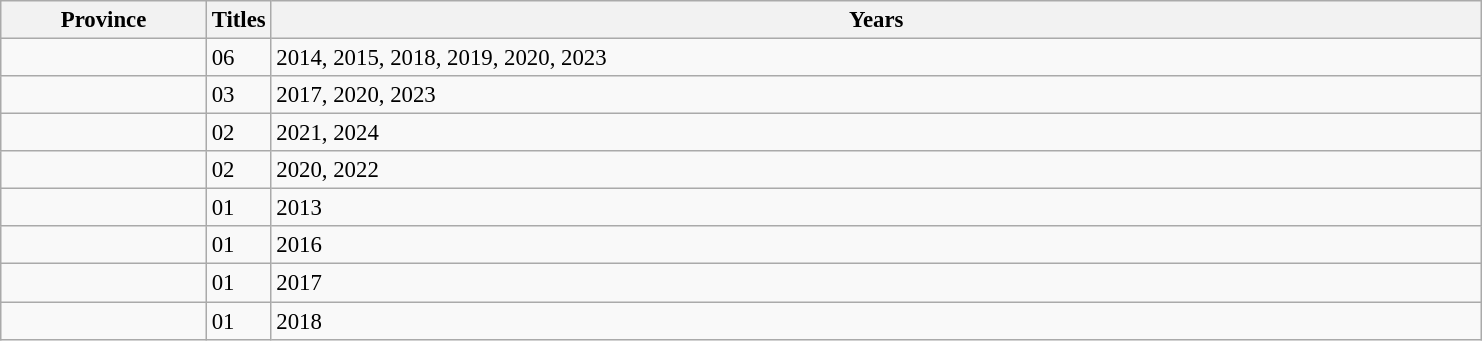<table class="wikitable sortable" style="font-size: 95%">
<tr>
<th width="130">Province</th>
<th width="10">Titles</th>
<th width="800">Years</th>
</tr>
<tr>
<td></td>
<td>06</td>
<td>2014, 2015, 2018, 2019, 2020, 2023</td>
</tr>
<tr>
<td></td>
<td>03</td>
<td>2017, 2020, 2023</td>
</tr>
<tr>
<td></td>
<td>02</td>
<td>2021, 2024</td>
</tr>
<tr>
<td></td>
<td>02</td>
<td>2020, 2022</td>
</tr>
<tr>
<td></td>
<td>01</td>
<td>2013</td>
</tr>
<tr>
<td></td>
<td>01</td>
<td>2016</td>
</tr>
<tr>
<td></td>
<td>01</td>
<td>2017</td>
</tr>
<tr>
<td></td>
<td>01</td>
<td>2018</td>
</tr>
</table>
